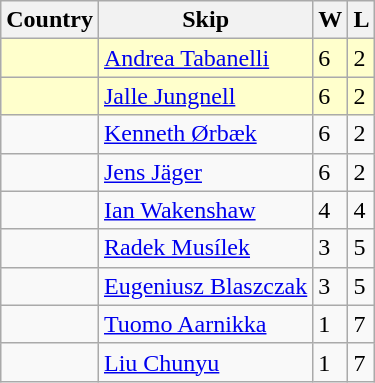<table class=wikitable>
<tr>
<th>Country</th>
<th>Skip</th>
<th>W</th>
<th>L</th>
</tr>
<tr bgcolor=#ffffcc>
<td></td>
<td><a href='#'>Andrea Tabanelli</a></td>
<td>6</td>
<td>2</td>
</tr>
<tr bgcolor=#ffffcc>
<td></td>
<td><a href='#'>Jalle Jungnell</a></td>
<td>6</td>
<td>2</td>
</tr>
<tr>
<td></td>
<td><a href='#'>Kenneth Ørbæk</a></td>
<td>6</td>
<td>2</td>
</tr>
<tr>
<td></td>
<td><a href='#'>Jens Jäger</a></td>
<td>6</td>
<td>2</td>
</tr>
<tr>
<td></td>
<td><a href='#'>Ian Wakenshaw</a></td>
<td>4</td>
<td>4</td>
</tr>
<tr>
<td></td>
<td><a href='#'>Radek Musílek</a></td>
<td>3</td>
<td>5</td>
</tr>
<tr>
<td></td>
<td><a href='#'>Eugeniusz Blaszczak</a></td>
<td>3</td>
<td>5</td>
</tr>
<tr>
<td></td>
<td><a href='#'>Tuomo Aarnikka</a></td>
<td>1</td>
<td>7</td>
</tr>
<tr>
<td></td>
<td><a href='#'>Liu Chunyu</a></td>
<td>1</td>
<td>7</td>
</tr>
</table>
